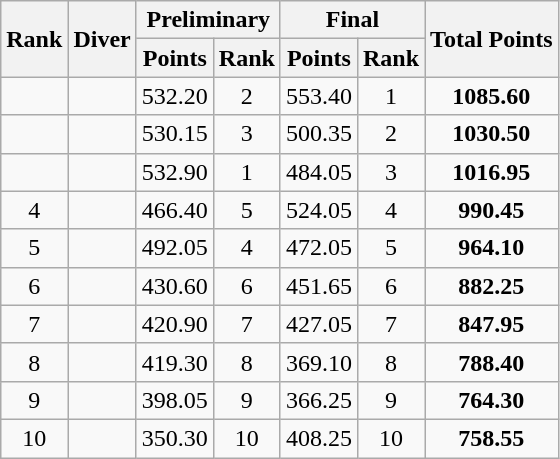<table class="wikitable sortable" style="text-align:center">
<tr>
<th rowspan=2>Rank</th>
<th rowspan=2>Diver</th>
<th colspan=2>Preliminary</th>
<th colspan=2>Final</th>
<th rowspan=2>Total Points</th>
</tr>
<tr>
<th>Points</th>
<th>Rank</th>
<th>Points</th>
<th>Rank</th>
</tr>
<tr>
<td></td>
<td align=left></td>
<td>532.20</td>
<td>2</td>
<td>553.40</td>
<td>1</td>
<td><strong>1085.60</strong></td>
</tr>
<tr>
<td></td>
<td align=left></td>
<td>530.15</td>
<td>3</td>
<td>500.35</td>
<td>2</td>
<td><strong>1030.50</strong></td>
</tr>
<tr>
<td></td>
<td align=left></td>
<td>532.90</td>
<td>1</td>
<td>484.05</td>
<td>3</td>
<td><strong>1016.95</strong></td>
</tr>
<tr>
<td>4</td>
<td align=left></td>
<td>466.40</td>
<td>5</td>
<td>524.05</td>
<td>4</td>
<td><strong>990.45</strong></td>
</tr>
<tr>
<td>5</td>
<td align=left></td>
<td>492.05</td>
<td>4</td>
<td>472.05</td>
<td>5</td>
<td><strong>964.10</strong></td>
</tr>
<tr>
<td>6</td>
<td align=left></td>
<td>430.60</td>
<td>6</td>
<td>451.65</td>
<td>6</td>
<td><strong>882.25</strong></td>
</tr>
<tr>
<td>7</td>
<td align=left></td>
<td>420.90</td>
<td>7</td>
<td>427.05</td>
<td>7</td>
<td><strong>847.95</strong></td>
</tr>
<tr>
<td>8</td>
<td align=left></td>
<td>419.30</td>
<td>8</td>
<td>369.10</td>
<td>8</td>
<td><strong>788.40</strong></td>
</tr>
<tr>
<td>9</td>
<td align=left></td>
<td>398.05</td>
<td>9</td>
<td>366.25</td>
<td>9</td>
<td><strong>764.30</strong></td>
</tr>
<tr>
<td>10</td>
<td align=left></td>
<td>350.30</td>
<td>10</td>
<td>408.25</td>
<td>10</td>
<td><strong>758.55</strong></td>
</tr>
</table>
